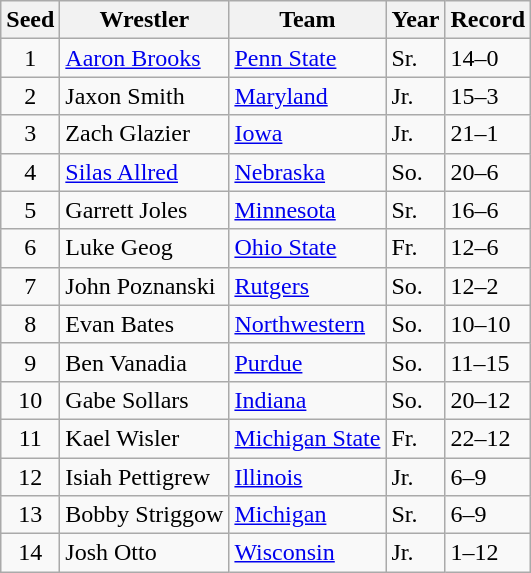<table class="wikitable" style="text-align:left;">
<tr>
<th>Seed</th>
<th>Wrestler</th>
<th>Team</th>
<th>Year</th>
<th>Record</th>
</tr>
<tr>
<td align="center">1</td>
<td><a href='#'>Aaron Brooks</a></td>
<td><a href='#'>Penn State</a></td>
<td>Sr.</td>
<td>14–0</td>
</tr>
<tr>
<td align="center">2</td>
<td>Jaxon Smith</td>
<td><a href='#'>Maryland</a></td>
<td> Jr.</td>
<td>15–3</td>
</tr>
<tr>
<td align="center">3</td>
<td>Zach Glazier</td>
<td><a href='#'>Iowa</a></td>
<td> Jr.</td>
<td>21–1</td>
</tr>
<tr>
<td align="center">4</td>
<td><a href='#'>Silas Allred</a></td>
<td><a href='#'>Nebraska</a></td>
<td> So.</td>
<td>20–6</td>
</tr>
<tr>
<td align="center">5</td>
<td>Garrett Joles</td>
<td><a href='#'>Minnesota</a></td>
<td> Sr.</td>
<td>16–6</td>
</tr>
<tr>
<td align="center">6</td>
<td>Luke Geog</td>
<td><a href='#'>Ohio State</a></td>
<td> Fr.</td>
<td>12–6</td>
</tr>
<tr>
<td align="center">7</td>
<td>John Poznanski</td>
<td><a href='#'>Rutgers</a></td>
<td> So.</td>
<td>12–2</td>
</tr>
<tr>
<td align="center">8</td>
<td>Evan Bates</td>
<td><a href='#'>Northwestern</a></td>
<td> So.</td>
<td>10–10</td>
</tr>
<tr>
<td align="center">9</td>
<td>Ben Vanadia</td>
<td><a href='#'>Purdue</a></td>
<td> So.</td>
<td>11–15</td>
</tr>
<tr>
<td align="center">10</td>
<td>Gabe Sollars</td>
<td><a href='#'>Indiana</a></td>
<td>So.</td>
<td>20–12</td>
</tr>
<tr>
<td align="center">11</td>
<td>Kael Wisler</td>
<td><a href='#'>Michigan State</a></td>
<td> Fr.</td>
<td>22–12</td>
</tr>
<tr>
<td align="center">12</td>
<td>Isiah Pettigrew</td>
<td><a href='#'>Illinois</a></td>
<td> Jr.</td>
<td>6–9</td>
</tr>
<tr>
<td align="center">13</td>
<td>Bobby Striggow</td>
<td><a href='#'>Michigan</a></td>
<td> Sr.</td>
<td>6–9</td>
</tr>
<tr>
<td align="center">14</td>
<td>Josh Otto</td>
<td><a href='#'>Wisconsin</a></td>
<td> Jr.</td>
<td>1–12</td>
</tr>
</table>
